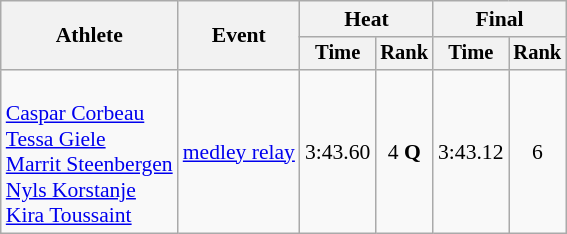<table class=wikitable style="font-size:90%;">
<tr>
<th rowspan=2>Athlete</th>
<th rowspan=2>Event</th>
<th colspan=2>Heat</th>
<th colspan=2>Final</th>
</tr>
<tr style="font-size:95%">
<th>Time</th>
<th>Rank</th>
<th>Time</th>
<th>Rank</th>
</tr>
<tr align=center>
<td align=left><br><a href='#'>Caspar Corbeau</a><br><a href='#'>Tessa Giele</a><br><a href='#'>Marrit Steenbergen</a><br><a href='#'>Nyls Korstanje</a><br><a href='#'>Kira Toussaint</a></td>
<td align=left><a href='#'> medley relay</a></td>
<td>3:43.60</td>
<td>4 <strong>Q</strong></td>
<td>3:43.12</td>
<td>6</td>
</tr>
</table>
